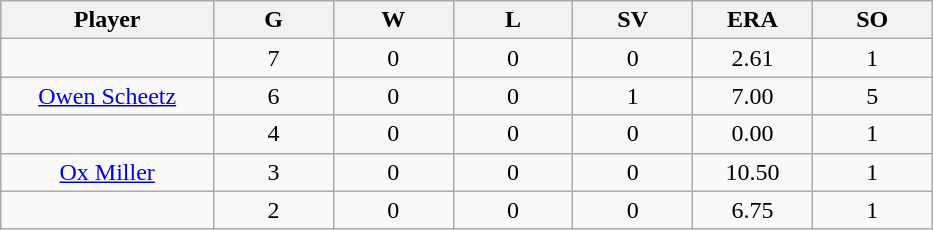<table class="wikitable sortable">
<tr>
<th bgcolor="#DDDDFF" width="16%">Player</th>
<th bgcolor="#DDDDFF" width="9%">G</th>
<th bgcolor="#DDDDFF" width="9%">W</th>
<th bgcolor="#DDDDFF" width="9%">L</th>
<th bgcolor="#DDDDFF" width="9%">SV</th>
<th bgcolor="#DDDDFF" width="9%">ERA</th>
<th bgcolor="#DDDDFF" width="9%">SO</th>
</tr>
<tr align="center">
<td></td>
<td>7</td>
<td>0</td>
<td>0</td>
<td>0</td>
<td>2.61</td>
<td>1</td>
</tr>
<tr align="center">
<td><a href='#'>Owen Scheetz</a></td>
<td>6</td>
<td>0</td>
<td>0</td>
<td>1</td>
<td>7.00</td>
<td>5</td>
</tr>
<tr align="center">
<td></td>
<td>4</td>
<td>0</td>
<td>0</td>
<td>0</td>
<td>0.00</td>
<td>1</td>
</tr>
<tr align="center">
<td><a href='#'>Ox Miller</a></td>
<td>3</td>
<td>0</td>
<td>0</td>
<td>0</td>
<td>10.50</td>
<td>1</td>
</tr>
<tr align="center">
<td></td>
<td>2</td>
<td>0</td>
<td>0</td>
<td>0</td>
<td>6.75</td>
<td>1</td>
</tr>
</table>
